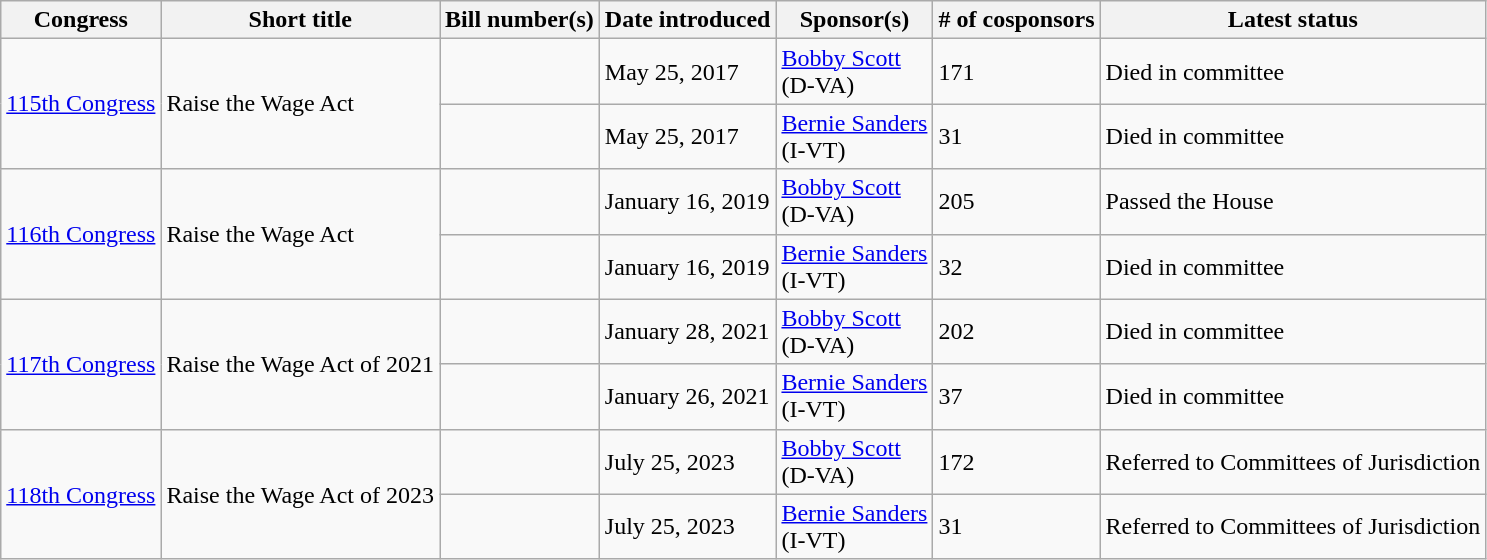<table class="wikitable">
<tr>
<th>Congress</th>
<th>Short title</th>
<th>Bill number(s)</th>
<th>Date introduced</th>
<th>Sponsor(s)</th>
<th># of cosponsors</th>
<th>Latest status</th>
</tr>
<tr>
<td rowspan="2"><a href='#'>115th Congress</a></td>
<td rowspan="2">Raise the Wage Act</td>
<td></td>
<td>May 25, 2017</td>
<td><a href='#'>Bobby Scott</a><br>(D-VA)</td>
<td>171</td>
<td>Died in committee</td>
</tr>
<tr>
<td></td>
<td>May 25, 2017</td>
<td><a href='#'>Bernie Sanders</a><br>(I-VT)</td>
<td>31</td>
<td>Died in committee</td>
</tr>
<tr>
<td rowspan="2"><a href='#'>116th Congress</a></td>
<td rowspan="2">Raise the Wage Act</td>
<td></td>
<td>January 16, 2019</td>
<td><a href='#'>Bobby Scott</a><br>(D-VA)</td>
<td>205</td>
<td>Passed the House</td>
</tr>
<tr>
<td></td>
<td>January 16, 2019</td>
<td><a href='#'>Bernie Sanders</a><br>(I-VT)</td>
<td>32</td>
<td>Died in committee</td>
</tr>
<tr>
<td rowspan="2"><a href='#'>117th Congress</a></td>
<td rowspan="2">Raise the Wage Act of 2021</td>
<td></td>
<td>January 28, 2021</td>
<td><a href='#'>Bobby Scott</a><br>(D-VA)</td>
<td>202</td>
<td>Died in committee</td>
</tr>
<tr>
<td></td>
<td>January 26, 2021</td>
<td><a href='#'>Bernie Sanders</a><br>(I-VT)</td>
<td>37</td>
<td>Died in committee</td>
</tr>
<tr>
<td rowspan="2"><a href='#'>118th Congress</a></td>
<td rowspan="2">Raise the Wage Act of 2023</td>
<td></td>
<td>July 25, 2023</td>
<td><a href='#'>Bobby Scott</a><br>(D-VA)</td>
<td>172</td>
<td>Referred to Committees of Jurisdiction</td>
</tr>
<tr>
<td></td>
<td>July 25, 2023</td>
<td><a href='#'>Bernie Sanders</a><br>(I-VT)</td>
<td>31</td>
<td>Referred to Committees of Jurisdiction</td>
</tr>
</table>
